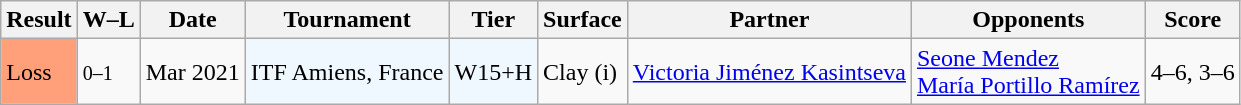<table class="sortable wikitable">
<tr>
<th>Result</th>
<th class="unsortable">W–L</th>
<th>Date</th>
<th>Tournament</th>
<th>Tier</th>
<th>Surface</th>
<th>Partner</th>
<th>Opponents</th>
<th class="unsortable">Score</th>
</tr>
<tr>
<td style="background:#ffa07a;">Loss</td>
<td><small>0–1</small></td>
<td>Mar 2021</td>
<td style="background:#f0f8ff;">ITF Amiens, France</td>
<td style="background:#f0f8ff;">W15+H</td>
<td>Clay (i)</td>
<td> <a href='#'>Victoria Jiménez Kasintseva</a></td>
<td> <a href='#'>Seone Mendez</a> <br>  <a href='#'>María Portillo Ramírez</a></td>
<td>4–6, 3–6</td>
</tr>
</table>
